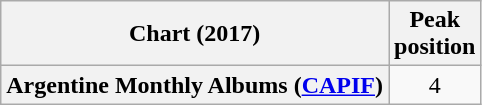<table class="wikitable sortable plainrowheaders" style="text-align:center">
<tr>
<th scope="col">Chart (2017)</th>
<th scope="col">Peak<br>position</th>
</tr>
<tr>
<th scope="row">Argentine Monthly Albums (<a href='#'>CAPIF</a>)</th>
<td>4</td>
</tr>
</table>
